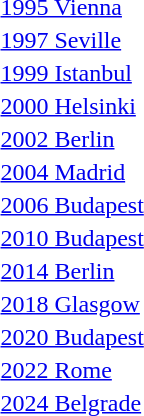<table>
<tr>
<td><a href='#'>1995 Vienna</a></td>
<td></td>
<td></td>
<td></td>
</tr>
<tr>
<td><a href='#'>1997 Seville</a></td>
<td></td>
<td></td>
<td></td>
</tr>
<tr>
<td><a href='#'>1999 Istanbul</a></td>
<td></td>
<td></td>
<td></td>
</tr>
<tr>
<td><a href='#'>2000 Helsinki</a></td>
<td></td>
<td></td>
<td></td>
</tr>
<tr>
<td><a href='#'>2002 Berlin</a></td>
<td></td>
<td></td>
<td></td>
</tr>
<tr>
<td><a href='#'>2004 Madrid</a></td>
<td></td>
<td></td>
<td></td>
</tr>
<tr>
<td><a href='#'>2006 Budapest</a></td>
<td></td>
<td></td>
<td></td>
</tr>
<tr>
<td><a href='#'>2010 Budapest</a></td>
<td></td>
<td></td>
<td></td>
</tr>
<tr>
<td><a href='#'>2014 Berlin</a></td>
<td></td>
<td></td>
<td></td>
</tr>
<tr>
<td><a href='#'>2018 Glasgow</a></td>
<td></td>
<td></td>
<td></td>
</tr>
<tr>
<td><a href='#'>2020 Budapest</a></td>
<td></td>
<td></td>
<td></td>
</tr>
<tr>
<td><a href='#'>2022 Rome</a></td>
<td></td>
<td></td>
<td></td>
</tr>
<tr>
<td><a href='#'>2024 Belgrade</a></td>
<td></td>
<td></td>
<td></td>
</tr>
</table>
